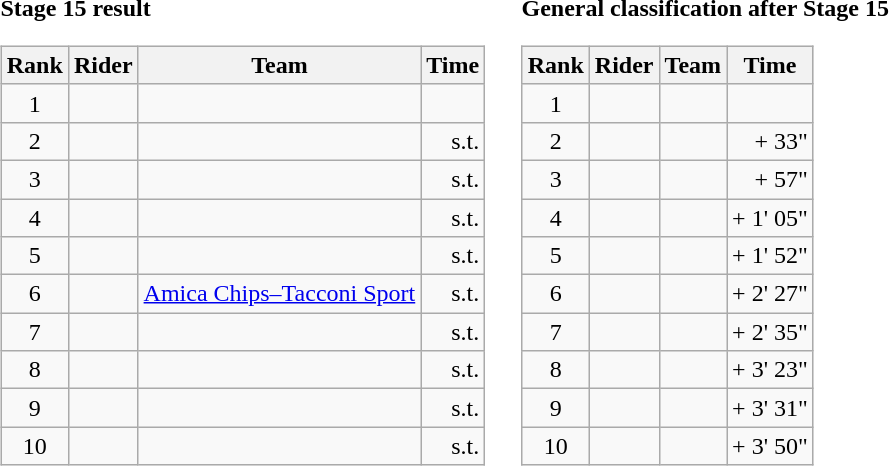<table>
<tr>
<td><strong>Stage 15 result</strong><br><table class="wikitable">
<tr>
<th scope="col">Rank</th>
<th scope="col">Rider</th>
<th scope="col">Team</th>
<th scope="col">Time</th>
</tr>
<tr>
<td style="text-align:center;">1</td>
<td></td>
<td></td>
<td style="text-align:right;"></td>
</tr>
<tr>
<td style="text-align:center;">2</td>
<td></td>
<td></td>
<td style="text-align:right;">s.t.</td>
</tr>
<tr>
<td style="text-align:center;">3</td>
<td></td>
<td></td>
<td style="text-align:right;">s.t.</td>
</tr>
<tr>
<td style="text-align:center;">4</td>
<td></td>
<td></td>
<td style="text-align:right;">s.t.</td>
</tr>
<tr>
<td style="text-align:center;">5</td>
<td></td>
<td></td>
<td style="text-align:right;">s.t.</td>
</tr>
<tr>
<td style="text-align:center;">6</td>
<td></td>
<td><a href='#'>Amica Chips–Tacconi Sport</a></td>
<td style="text-align:right;">s.t.</td>
</tr>
<tr>
<td style="text-align:center;">7</td>
<td></td>
<td></td>
<td style="text-align:right;">s.t.</td>
</tr>
<tr>
<td style="text-align:center;">8</td>
<td></td>
<td></td>
<td style="text-align:right;">s.t.</td>
</tr>
<tr>
<td style="text-align:center;">9</td>
<td></td>
<td></td>
<td style="text-align:right;">s.t.</td>
</tr>
<tr>
<td style="text-align:center;">10</td>
<td></td>
<td></td>
<td style="text-align:right;">s.t.</td>
</tr>
</table>
</td>
<td></td>
<td><strong>General classification after Stage 15</strong><br><table class="wikitable">
<tr>
<th scope="col">Rank</th>
<th scope="col">Rider</th>
<th scope="col">Team</th>
<th scope="col">Time</th>
</tr>
<tr>
<td style="text-align:center;">1</td>
<td></td>
<td></td>
<td style="text-align:right;"></td>
</tr>
<tr>
<td style="text-align:center;">2</td>
<td></td>
<td></td>
<td style="text-align:right;">+ 33"</td>
</tr>
<tr>
<td style="text-align:center;">3</td>
<td></td>
<td></td>
<td style="text-align:right;">+ 57"</td>
</tr>
<tr>
<td style="text-align:center;">4</td>
<td></td>
<td></td>
<td style="text-align:right;">+ 1' 05"</td>
</tr>
<tr>
<td style="text-align:center;">5</td>
<td></td>
<td></td>
<td style="text-align:right;">+ 1' 52"</td>
</tr>
<tr>
<td style="text-align:center;">6</td>
<td></td>
<td></td>
<td style="text-align:right;">+ 2' 27"</td>
</tr>
<tr>
<td style="text-align:center;">7</td>
<td></td>
<td></td>
<td style="text-align:right;">+ 2' 35"</td>
</tr>
<tr>
<td style="text-align:center;">8</td>
<td></td>
<td></td>
<td style="text-align:right;">+ 3' 23"</td>
</tr>
<tr>
<td style="text-align:center;">9</td>
<td></td>
<td></td>
<td style="text-align:right;">+ 3' 31"</td>
</tr>
<tr>
<td style="text-align:center;">10</td>
<td></td>
<td></td>
<td style="text-align:right;">+ 3' 50"</td>
</tr>
</table>
</td>
</tr>
</table>
